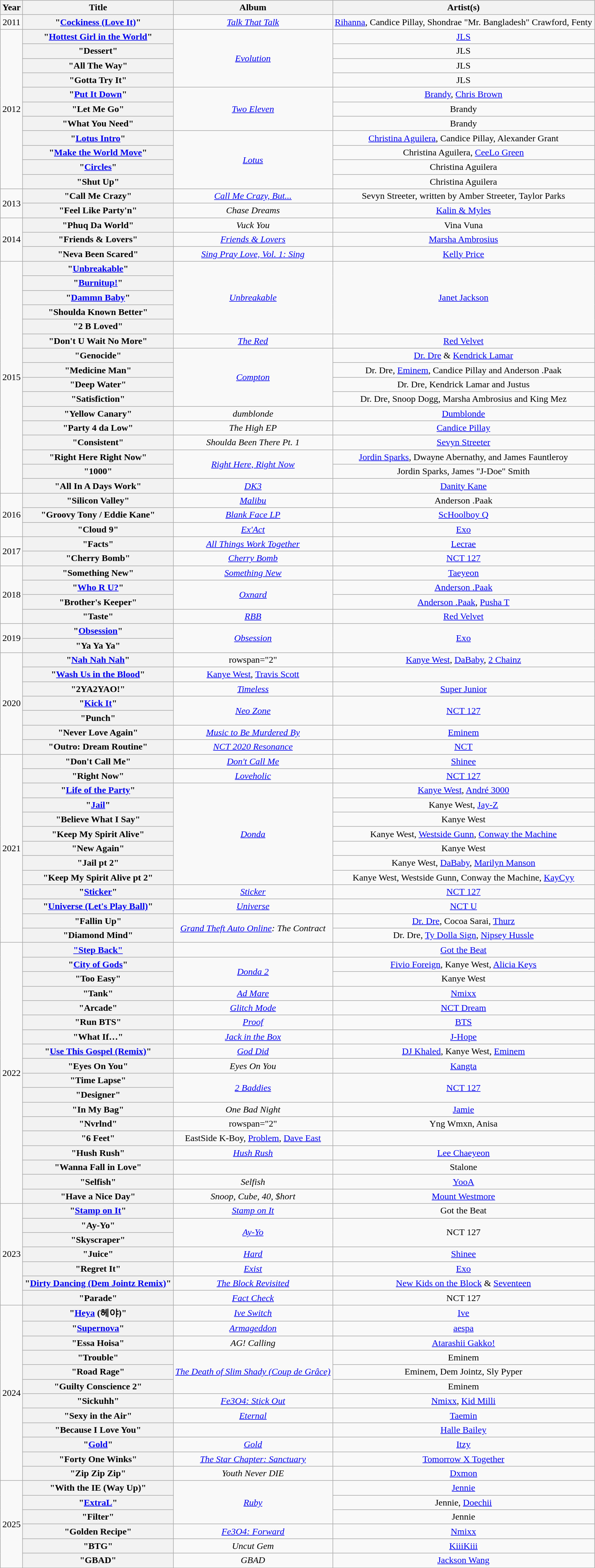<table class="wikitable plainrowheaders" style="text-align:center;">
<tr>
<th scope="col">Year</th>
<th scope="col">Title</th>
<th scope="col">Album</th>
<th scope="col">Artist(s)</th>
</tr>
<tr>
<td rowspan="1">2011</td>
<th scope="row">"<a href='#'>Cockiness (Love It)</a>"</th>
<td rowspan="1"><em><a href='#'>Talk That Talk</a></em></td>
<td><a href='#'>Rihanna</a>, Candice Pillay, Shondrae "Mr. Bangladesh" Crawford, Fenty</td>
</tr>
<tr>
<td rowspan="11">2012</td>
<th scope="row">"<a href='#'>Hottest Girl in the World</a>"</th>
<td rowspan="4"><em><a href='#'>Evolution</a></em></td>
<td><a href='#'>JLS</a></td>
</tr>
<tr>
<th scope="row">"Dessert"</th>
<td>JLS</td>
</tr>
<tr>
<th scope="row">"All The Way"</th>
<td>JLS</td>
</tr>
<tr>
<th scope="row">"Gotta Try It"</th>
<td>JLS</td>
</tr>
<tr>
<th scope="row">"<a href='#'>Put It Down</a>"</th>
<td rowspan="3"><em><a href='#'>Two Eleven</a></em></td>
<td><a href='#'>Brandy</a>, <a href='#'>Chris Brown</a></td>
</tr>
<tr>
<th scope="row">"Let Me Go"</th>
<td>Brandy</td>
</tr>
<tr>
<th scope="row">"What You Need"</th>
<td>Brandy</td>
</tr>
<tr>
<th scope="row">"<a href='#'>Lotus Intro</a>"</th>
<td rowspan="4"><em><a href='#'>Lotus</a></em></td>
<td><a href='#'>Christina Aguilera</a>, Candice Pillay, Alexander Grant</td>
</tr>
<tr>
<th scope="row">"<a href='#'>Make the World Move</a>"</th>
<td>Christina Aguilera, <a href='#'>CeeLo Green</a></td>
</tr>
<tr>
<th scope="row">"<a href='#'>Circles</a>"</th>
<td>Christina Aguilera</td>
</tr>
<tr>
<th scope="row">"Shut Up"</th>
<td>Christina Aguilera</td>
</tr>
<tr>
<td rowspan="2">2013</td>
<th scope="row">"Call Me Crazy"</th>
<td rowspan="1"><em><a href='#'>Call Me Crazy, But...</a></em></td>
<td>Sevyn Streeter, written by Amber Streeter, Taylor Parks</td>
</tr>
<tr>
<th scope="row">"Feel Like Party'n"</th>
<td rowspan="1"><em>Chase Dreams</em></td>
<td><a href='#'>Kalin & Myles</a></td>
</tr>
<tr>
<td rowspan="3">2014</td>
<th scope="row">"Phuq Da World"</th>
<td rowspan="1"><em> Vuck You</em></td>
<td>Vina Vuna</td>
</tr>
<tr>
<th scope="row">"Friends & Lovers"</th>
<td rowspan="1"><em><a href='#'>Friends & Lovers</a></em></td>
<td><a href='#'>Marsha Ambrosius</a></td>
</tr>
<tr>
<th scope="row">"Neva Been Scared"</th>
<td rowspan="1"><em><a href='#'>Sing Pray Love, Vol. 1: Sing</a></em></td>
<td><a href='#'>Kelly Price</a></td>
</tr>
<tr>
<td rowspan="16">2015</td>
<th scope="row">"<a href='#'>Unbreakable</a>"</th>
<td rowspan="5"><em><a href='#'>Unbreakable</a></em></td>
<td rowspan="5"><a href='#'>Janet Jackson</a></td>
</tr>
<tr>
<th scope="row">"<a href='#'>Burnitup!</a>"</th>
</tr>
<tr>
<th scope="row">"<a href='#'>Dammn Baby</a>"</th>
</tr>
<tr>
<th scope="row">"Shoulda Known Better"</th>
</tr>
<tr>
<th scope="row">"2 B Loved"</th>
</tr>
<tr>
<th scope="row">"Don't U Wait No More"</th>
<td><em><a href='#'>The Red</a></em></td>
<td><a href='#'>Red Velvet</a></td>
</tr>
<tr>
<th scope="row">"Genocide"</th>
<td rowspan="4"><em><a href='#'>Compton</a></em></td>
<td><a href='#'>Dr. Dre</a> & <a href='#'>Kendrick Lamar</a></td>
</tr>
<tr>
<th scope="row">"Medicine Man"</th>
<td>Dr. Dre, <a href='#'>Eminem</a>, Candice Pillay and Anderson .Paak</td>
</tr>
<tr>
<th scope="row">"Deep Water"</th>
<td>Dr. Dre, Kendrick Lamar and Justus</td>
</tr>
<tr>
<th scope="row">"Satisfiction"</th>
<td>Dr. Dre, Snoop Dogg, Marsha Ambrosius and King Mez</td>
</tr>
<tr>
<th scope="row">"Yellow Canary"</th>
<td rowspan="1"><em>dumblonde</em></td>
<td><a href='#'>Dumblonde</a></td>
</tr>
<tr>
<th scope="row">"Party 4 da Low"</th>
<td rowspan="1"><em>The High EP</em></td>
<td><a href='#'>Candice Pillay</a></td>
</tr>
<tr>
<th scope="row">"Consistent"</th>
<td rowspan="1"><em>Shoulda Been There Pt. 1</em></td>
<td><a href='#'>Sevyn Streeter</a></td>
</tr>
<tr>
<th scope="row">"Right Here Right Now"</th>
<td rowspan="2"><em><a href='#'>Right Here, Right Now</a></em></td>
<td><a href='#'>Jordin Sparks</a>, Dwayne Abernathy, and James Fauntleroy</td>
</tr>
<tr>
<th scope="row">"1000"</th>
<td>Jordin Sparks, James "J-Doe" Smith</td>
</tr>
<tr>
<th scope="row">"All In A Days Work"</th>
<td rowspan="1"><em><a href='#'>DK3</a></em></td>
<td><a href='#'>Danity Kane</a></td>
</tr>
<tr>
<td rowspan="3">2016</td>
<th scope="row">"Silicon Valley"</th>
<td><em><a href='#'>Malibu</a></em></td>
<td>Anderson .Paak</td>
</tr>
<tr>
<th scope="row">"Groovy Tony / Eddie Kane"</th>
<td><em><a href='#'>Blank Face LP</a></em></td>
<td><a href='#'>ScHoolboy Q</a></td>
</tr>
<tr>
<th scope="row">"Cloud 9"</th>
<td><em><a href='#'>Ex'Act</a></em></td>
<td><a href='#'>Exo</a></td>
</tr>
<tr>
<td rowspan="2">2017</td>
<th scope="row">"Facts"</th>
<td><em><a href='#'>All Things Work Together</a></em></td>
<td><a href='#'>Lecrae</a></td>
</tr>
<tr>
<th scope="row">"Cherry Bomb"</th>
<td><em><a href='#'>Cherry Bomb</a></em></td>
<td><a href='#'>NCT 127</a></td>
</tr>
<tr>
<td rowspan="4">2018</td>
<th scope="row">"Something New"</th>
<td rowspan="1"><em><a href='#'>Something New</a></em></td>
<td rowspan="1"><a href='#'>Taeyeon</a></td>
</tr>
<tr>
<th scope="row">"<a href='#'>Who R U?</a>"</th>
<td rowspan="2"><em><a href='#'>Oxnard</a></em></td>
<td scope="row"><a href='#'>Anderson .Paak</a></td>
</tr>
<tr>
<th scope="row">"Brother's Keeper"</th>
<td scope="row"><a href='#'>Anderson .Paak</a>, <a href='#'>Pusha T</a></td>
</tr>
<tr>
<th scope="row">"Taste"</th>
<td rowspan="1"><em><a href='#'>RBB</a></em></td>
<td scope="row"><a href='#'>Red Velvet</a></td>
</tr>
<tr>
<td rowspan="2">2019</td>
<th scope="row">"<a href='#'>Obsession</a>"</th>
<td rowspan="2"><em><a href='#'>Obsession</a></em></td>
<td rowspan="2"><a href='#'>Exo</a></td>
</tr>
<tr>
<th scope="row">"Ya Ya Ya"</th>
</tr>
<tr>
<td rowspan="7">2020</td>
<th scope="row">"<a href='#'>Nah Nah Nah</a>"</th>
<td>rowspan="2"  </td>
<td scope="row"><a href='#'>Kanye West</a>, <a href='#'>DaBaby</a>, <a href='#'>2 Chainz</a></td>
</tr>
<tr>
<th scope="row">"<a href='#'>Wash Us in the Blood</a>"</th>
<td scope="row"><a href='#'>Kanye West</a>, <a href='#'>Travis Scott</a></td>
</tr>
<tr>
<th scope="row">"2YA2YAO!"</th>
<td scope="row"><em><a href='#'>Timeless</a></em></td>
<td scope="row"><a href='#'>Super Junior</a></td>
</tr>
<tr>
<th scope="row">"<a href='#'>Kick It</a>"</th>
<td rowspan="2"><em><a href='#'>Neo Zone</a></em></td>
<td rowspan="2"><a href='#'>NCT 127</a></td>
</tr>
<tr>
<th scope="row">"Punch"</th>
</tr>
<tr>
<th scope="row">"Never Love Again"</th>
<td scope="row"><em><a href='#'>Music to Be Murdered By</a></em></td>
<td scope="row"><a href='#'>Eminem</a></td>
</tr>
<tr>
<th scope="row">"Outro: Dream Routine"</th>
<td scope="row"><em><a href='#'>NCT 2020 Resonance</a></em></td>
<td scope="row"><a href='#'>NCT</a></td>
</tr>
<tr>
<td rowspan="13">2021</td>
<th scope="row">"Don't Call Me"</th>
<td scope="row"><em><a href='#'>Don't Call Me</a></em></td>
<td scope="row"><a href='#'>Shinee</a></td>
</tr>
<tr>
<th scope="row">"Right Now"</th>
<td scope="row"><em><a href='#'>Loveholic</a></em></td>
<td><a href='#'>NCT 127</a></td>
</tr>
<tr>
<th scope="row">"<a href='#'>Life of the Party</a>"</th>
<td rowspan="7"><em><a href='#'>Donda</a></em></td>
<td><a href='#'>Kanye West</a>, <a href='#'>André 3000</a></td>
</tr>
<tr>
<th scope="row">"<a href='#'>Jail</a>"</th>
<td>Kanye West, <a href='#'>Jay-Z</a></td>
</tr>
<tr>
<th scope="row">"Believe What I Say"</th>
<td>Kanye West</td>
</tr>
<tr>
<th scope="row">"Keep My Spirit Alive"</th>
<td>Kanye West, <a href='#'>Westside Gunn</a>, <a href='#'>Conway the Machine</a></td>
</tr>
<tr>
<th scope="row">"New Again"</th>
<td>Kanye West</td>
</tr>
<tr>
<th scope="row">"Jail pt 2"</th>
<td>Kanye West, <a href='#'>DaBaby</a>, <a href='#'>Marilyn Manson</a></td>
</tr>
<tr>
<th scope="row">"Keep My Spirit Alive pt 2"</th>
<td>Kanye West, Westside Gunn, Conway the Machine, <a href='#'>KayCyy</a></td>
</tr>
<tr>
<th scope="row">"<a href='#'>Sticker</a>"</th>
<td scope="row"><em><a href='#'>Sticker</a></em></td>
<td><a href='#'>NCT 127</a></td>
</tr>
<tr>
<th scope="row">"<a href='#'>Universe (Let's Play Ball)</a>"</th>
<td scope="row"><em><a href='#'>Universe</a></em></td>
<td><a href='#'>NCT U</a></td>
</tr>
<tr>
<th scope="row">"Fallin Up"</th>
<td rowspan="2"><em><a href='#'>Grand Theft Auto Online</a>: The Contract</em></td>
<td><a href='#'>Dr. Dre</a>, Cocoa Sarai, <a href='#'>Thurz</a></td>
</tr>
<tr>
<th scope="row">"Diamond Mind"</th>
<td>Dr. Dre, <a href='#'>Ty Dolla Sign</a>, <a href='#'>Nipsey Hussle</a></td>
</tr>
<tr>
<td rowspan="18">2022</td>
<th scope="row"><a href='#'>"Step Back"</a></th>
<td></td>
<td><a href='#'>Got the Beat</a></td>
</tr>
<tr>
<th scope="row">"<a href='#'>City of Gods</a>"</th>
<td rowspan="2"><em><a href='#'>Donda 2</a></em></td>
<td><a href='#'>Fivio Foreign</a>, Kanye West, <a href='#'>Alicia Keys</a></td>
</tr>
<tr>
<th scope="row">"Too Easy"</th>
<td>Kanye West</td>
</tr>
<tr>
<th scope="row">"Tank"</th>
<td><em><a href='#'>Ad Mare</a></em></td>
<td><a href='#'>Nmixx</a></td>
</tr>
<tr>
<th scope="row">"Arcade"</th>
<td><em><a href='#'>Glitch Mode</a></em></td>
<td><a href='#'>NCT Dream</a></td>
</tr>
<tr>
<th scope="row">"Run BTS"</th>
<td><em><a href='#'>Proof</a></em></td>
<td><a href='#'>BTS</a></td>
</tr>
<tr>
<th scope="row">"What If…"</th>
<td><em><a href='#'>Jack in the Box</a></em></td>
<td><a href='#'>J-Hope</a></td>
</tr>
<tr>
<th scope="row">"<a href='#'>Use This Gospel (Remix)</a>"</th>
<td><em><a href='#'>God Did</a></em></td>
<td><a href='#'>DJ Khaled</a>, Kanye West, <a href='#'>Eminem</a></td>
</tr>
<tr>
<th scope="row">"Eyes On You"</th>
<td><em>Eyes On You</em></td>
<td><a href='#'>Kangta</a></td>
</tr>
<tr>
<th scope="row">"Time Lapse"</th>
<td rowspan="2"><em><a href='#'>2 Baddies</a></em></td>
<td rowspan="2"><a href='#'>NCT 127</a></td>
</tr>
<tr>
<th scope="row">"Designer"</th>
</tr>
<tr>
<th scope="row">"In My Bag"</th>
<td><em>One Bad Night</em></td>
<td><a href='#'>Jamie</a></td>
</tr>
<tr>
<th scope="row">"Nvrlnd"</th>
<td>rowspan="2" </td>
<td>Yng Wmxn, Anisa</td>
</tr>
<tr>
<th scope="row">"6 Feet"</th>
<td>EastSide K-Boy, <a href='#'>Problem</a>, <a href='#'>Dave East</a></td>
</tr>
<tr>
<th scope="row">"Hush Rush"</th>
<td><em><a href='#'>Hush Rush</a></em></td>
<td><a href='#'>Lee Chaeyeon</a></td>
</tr>
<tr>
<th scope="row">"Wanna Fall in Love"</th>
<td></td>
<td>Stalone</td>
</tr>
<tr>
<th scope="row">"Selfish"</th>
<td><em>Selfish</em></td>
<td><a href='#'>YooA</a></td>
</tr>
<tr>
<th scope="row">"Have a Nice Day"</th>
<td><em>Snoop, Cube, 40, $hort</em></td>
<td><a href='#'>Mount Westmore</a></td>
</tr>
<tr>
<td rowspan="7">2023</td>
<th scope="row">"<a href='#'>Stamp on It</a>"</th>
<td><em><a href='#'>Stamp on It</a></em></td>
<td>Got the Beat</td>
</tr>
<tr>
<th scope="row">"Ay-Yo"</th>
<td rowspan="2"><em><a href='#'>Ay-Yo</a></em></td>
<td rowspan="2">NCT 127</td>
</tr>
<tr>
<th scope="row">"Skyscraper"</th>
</tr>
<tr>
<th scope="row">"Juice"</th>
<td><em><a href='#'>Hard</a></em></td>
<td><a href='#'>Shinee</a></td>
</tr>
<tr>
<th scope="row">"Regret It"</th>
<td><em><a href='#'>Exist</a></em></td>
<td><a href='#'>Exo</a></td>
</tr>
<tr>
<th scope="row">"<a href='#'>Dirty Dancing (Dem Jointz Remix)</a>"</th>
<td><em><a href='#'>The Block Revisited</a></em></td>
<td><a href='#'>New Kids on the Block</a> & <a href='#'>Seventeen</a></td>
</tr>
<tr>
<th scope="row">"Parade"</th>
<td><em><a href='#'>Fact Check</a></em></td>
<td>NCT 127</td>
</tr>
<tr>
<td rowspan="12">2024</td>
<th scope="row">"<a href='#'>Heya</a> (헤야)"</th>
<td><em><a href='#'>Ive Switch</a></em></td>
<td><a href='#'>Ive</a></td>
</tr>
<tr>
<th scope="row">"<a href='#'>Supernova</a>"</th>
<td><em><a href='#'>Armageddon</a></em></td>
<td><a href='#'>aespa</a></td>
</tr>
<tr>
<th scope="row">"Essa Hoisa"</th>
<td><em>AG! Calling</em></td>
<td><a href='#'>Atarashii Gakko!</a></td>
</tr>
<tr>
<th scope="row">"Trouble"</th>
<td rowspan="3"><em><a href='#'>The Death of Slim Shady (Coup de Grâce)</a></em></td>
<td>Eminem</td>
</tr>
<tr>
<th scope="row">"Road Rage"</th>
<td>Eminem, Dem Jointz, Sly Pyper</td>
</tr>
<tr>
<th scope="row">"Guilty Conscience 2"</th>
<td>Eminem</td>
</tr>
<tr>
<th scope="row">"Sickuhh"</th>
<td><em><a href='#'>Fe3O4: Stick Out</a></em></td>
<td><a href='#'>Nmixx</a>, <a href='#'>Kid Milli</a></td>
</tr>
<tr>
<th scope="row">"Sexy in the Air"</th>
<td><a href='#'><em>Eternal</em></a></td>
<td><a href='#'>Taemin</a></td>
</tr>
<tr>
<th scope="row">"Because I Love You"</th>
<td></td>
<td><a href='#'>Halle Bailey</a></td>
</tr>
<tr>
<th scope="row">"<a href='#'>Gold</a>"</th>
<td><em><a href='#'>Gold</a></em></td>
<td><a href='#'>Itzy</a></td>
</tr>
<tr>
<th scope="row">"Forty One Winks"</th>
<td><em><a href='#'>The Star Chapter: Sanctuary</a></em></td>
<td><a href='#'>Tomorrow X Together</a></td>
</tr>
<tr>
<th scope="row">"Zip Zip Zip"</th>
<td><em>Youth Never DIE</em></td>
<td><a href='#'>Dxmon</a></td>
</tr>
<tr>
<td rowspan="6">2025</td>
<th scope="row">"With the IE (Way Up)"</th>
<td rowspan="3"><em><a href='#'>Ruby</a></em></td>
<td><a href='#'>Jennie</a></td>
</tr>
<tr>
<th scope="row">"<a href='#'>ExtraL</a>"</th>
<td>Jennie, <a href='#'>Doechii</a></td>
</tr>
<tr>
<th scope="row">"Filter"</th>
<td>Jennie</td>
</tr>
<tr>
<th scope="row">"Golden Recipe"</th>
<td><em><a href='#'>Fe3O4: Forward</a></em></td>
<td><a href='#'>Nmixx</a></td>
</tr>
<tr>
<th scope="row">"BTG"</th>
<td><em>Uncut Gem</em></td>
<td><a href='#'>KiiiKiii</a></td>
</tr>
<tr>
<th scope="row">"GBAD"</th>
<td><em>GBAD</em></td>
<td><a href='#'>Jackson Wang</a></td>
</tr>
</table>
